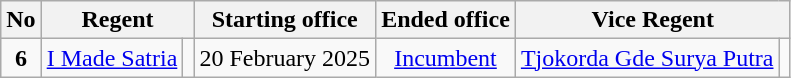<table class="wikitable" style="text-align:center;">
<tr>
<th>No</th>
<th colspan=2>Regent</th>
<th>Starting office</th>
<th>Ended office</th>
<th colspan=2>Vice Regent</th>
</tr>
<tr>
<td><strong>6</strong></td>
<td> <a href='#'>I Made Satria</a></td>
<td bgcolor= ></td>
<td>20 February 2025</td>
<td><a href='#'>Incumbent</a></td>
<td> <a href='#'>Tjokorda Gde Surya Putra</a></td>
<td bgcolor= ></td>
</tr>
</table>
